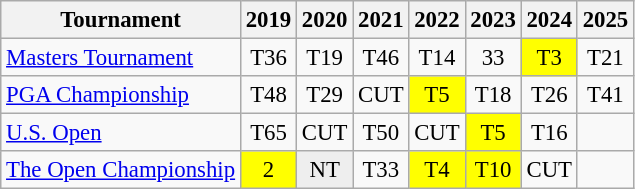<table class="wikitable" style="font-size:95%;text-align:center;">
<tr>
<th>Tournament</th>
<th>2019</th>
<th>2020</th>
<th>2021</th>
<th>2022</th>
<th>2023</th>
<th>2024</th>
<th>2025</th>
</tr>
<tr>
<td align=left><a href='#'>Masters Tournament</a></td>
<td>T36</td>
<td>T19</td>
<td>T46</td>
<td>T14</td>
<td>33</td>
<td style="background:yellow;">T3</td>
<td>T21</td>
</tr>
<tr>
<td align=left><a href='#'>PGA Championship</a></td>
<td>T48</td>
<td>T29</td>
<td>CUT</td>
<td style="background:yellow;">T5</td>
<td>T18</td>
<td>T26</td>
<td>T41</td>
</tr>
<tr>
<td align=left><a href='#'>U.S. Open</a></td>
<td>T65</td>
<td>CUT</td>
<td>T50</td>
<td>CUT</td>
<td style="background:yellow;">T5</td>
<td>T16</td>
<td></td>
</tr>
<tr>
<td align=left><a href='#'>The Open Championship</a></td>
<td style="background:yellow;">2</td>
<td style="background:#eeeeee;">NT</td>
<td>T33</td>
<td style="background:yellow;">T4</td>
<td style="background:yellow;">T10</td>
<td>CUT</td>
<td></td>
</tr>
</table>
